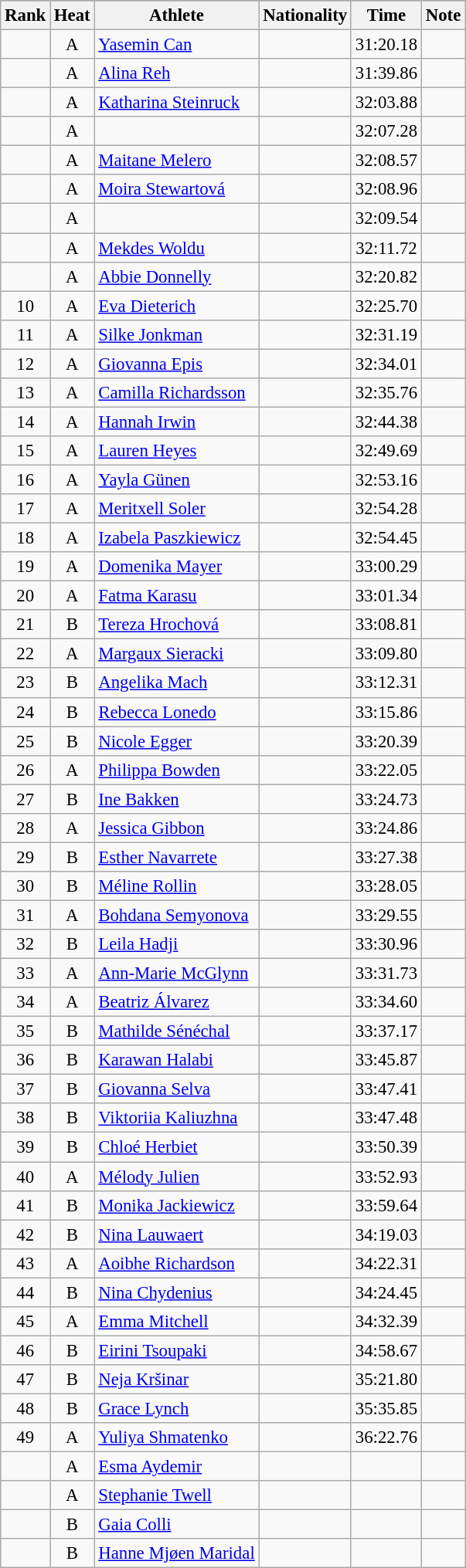<table class="wikitable sortable" style=" text-align:center; font-size:95%;">
<tr>
</tr>
<tr>
<th>Rank</th>
<th>Heat</th>
<th>Athlete</th>
<th>Nationality</th>
<th>Time</th>
<th>Note</th>
</tr>
<tr>
<td></td>
<td>A</td>
<td align=left><a href='#'>Yasemin Can</a></td>
<td align=left></td>
<td>31:20.18</td>
<td></td>
</tr>
<tr>
<td></td>
<td>A</td>
<td align=left><a href='#'>Alina Reh</a></td>
<td align=left></td>
<td>31:39.86</td>
<td></td>
</tr>
<tr>
<td></td>
<td>A</td>
<td align=left><a href='#'>Katharina Steinruck</a></td>
<td align=left></td>
<td>32:03.88</td>
<td></td>
</tr>
<tr>
<td></td>
<td>A</td>
<td align=left></td>
<td align=left></td>
<td>32:07.28</td>
<td></td>
</tr>
<tr>
<td></td>
<td>A</td>
<td align=left><a href='#'>Maitane Melero</a></td>
<td align=left></td>
<td>32:08.57</td>
<td></td>
</tr>
<tr>
<td></td>
<td>A</td>
<td align=left><a href='#'>Moira Stewartová</a></td>
<td align=left></td>
<td>32:08.96</td>
<td></td>
</tr>
<tr>
<td></td>
<td>A</td>
<td align=left></td>
<td align=left></td>
<td>32:09.54</td>
<td></td>
</tr>
<tr>
<td></td>
<td>A</td>
<td align=left><a href='#'>Mekdes Woldu</a></td>
<td align=left></td>
<td>32:11.72</td>
<td></td>
</tr>
<tr>
<td></td>
<td>A</td>
<td align=left><a href='#'>Abbie Donnelly</a></td>
<td align=left></td>
<td>32:20.82</td>
<td></td>
</tr>
<tr>
<td>10</td>
<td>A</td>
<td align=left><a href='#'>Eva Dieterich</a></td>
<td align=left></td>
<td>32:25.70</td>
<td></td>
</tr>
<tr>
<td>11</td>
<td>A</td>
<td align=left><a href='#'>Silke Jonkman</a></td>
<td align=left></td>
<td>32:31.19</td>
<td></td>
</tr>
<tr>
<td>12</td>
<td>A</td>
<td align=left><a href='#'>Giovanna Epis</a></td>
<td align=left></td>
<td>32:34.01</td>
<td></td>
</tr>
<tr>
<td>13</td>
<td>A</td>
<td align=left><a href='#'>Camilla Richardsson</a></td>
<td align=left></td>
<td>32:35.76</td>
<td></td>
</tr>
<tr>
<td>14</td>
<td>A</td>
<td align=left><a href='#'>Hannah Irwin</a></td>
<td align=left></td>
<td>32:44.38</td>
<td></td>
</tr>
<tr>
<td>15</td>
<td>A</td>
<td align=left><a href='#'>Lauren Heyes</a></td>
<td align=left></td>
<td>32:49.69</td>
<td></td>
</tr>
<tr>
<td>16</td>
<td>A</td>
<td align=left><a href='#'>Yayla Günen</a></td>
<td align=left></td>
<td>32:53.16</td>
<td></td>
</tr>
<tr>
<td>17</td>
<td>A</td>
<td align=left><a href='#'>Meritxell Soler</a></td>
<td align=left></td>
<td>32:54.28</td>
<td></td>
</tr>
<tr>
<td>18</td>
<td>A</td>
<td align=left><a href='#'>Izabela Paszkiewicz</a></td>
<td align=left></td>
<td>32:54.45</td>
<td></td>
</tr>
<tr>
<td>19</td>
<td>A</td>
<td align=left><a href='#'>Domenika Mayer</a></td>
<td align=left></td>
<td>33:00.29</td>
<td></td>
</tr>
<tr>
<td>20</td>
<td>A</td>
<td align=left><a href='#'>Fatma Karasu</a></td>
<td align=left></td>
<td>33:01.34</td>
<td></td>
</tr>
<tr>
<td>21</td>
<td>B</td>
<td align=left><a href='#'>Tereza Hrochová</a></td>
<td align=left></td>
<td>33:08.81</td>
<td></td>
</tr>
<tr>
<td>22</td>
<td>A</td>
<td align=left><a href='#'>Margaux Sieracki</a></td>
<td align=left></td>
<td>33:09.80</td>
<td></td>
</tr>
<tr>
<td>23</td>
<td>B</td>
<td align=left><a href='#'>Angelika Mach</a></td>
<td align=left></td>
<td>33:12.31</td>
<td></td>
</tr>
<tr>
<td>24</td>
<td>B</td>
<td align=left><a href='#'>Rebecca Lonedo</a></td>
<td align=left></td>
<td>33:15.86</td>
<td></td>
</tr>
<tr>
<td>25</td>
<td>B</td>
<td align=left><a href='#'>Nicole Egger</a></td>
<td align=left></td>
<td>33:20.39</td>
<td></td>
</tr>
<tr>
<td>26</td>
<td>A</td>
<td align=left><a href='#'>Philippa Bowden</a></td>
<td align=left></td>
<td>33:22.05</td>
<td></td>
</tr>
<tr>
<td>27</td>
<td>B</td>
<td align=left><a href='#'>Ine Bakken</a></td>
<td align=left></td>
<td>33:24.73</td>
<td></td>
</tr>
<tr>
<td>28</td>
<td>A</td>
<td align=left><a href='#'>Jessica Gibbon</a></td>
<td align=left></td>
<td>33:24.86</td>
<td></td>
</tr>
<tr>
<td>29</td>
<td>B</td>
<td align=left><a href='#'>Esther Navarrete</a></td>
<td align=left></td>
<td>33:27.38</td>
<td></td>
</tr>
<tr>
<td>30</td>
<td>B</td>
<td align=left><a href='#'>Méline Rollin</a></td>
<td align=left></td>
<td>33:28.05</td>
<td></td>
</tr>
<tr>
<td>31</td>
<td>A</td>
<td align=left><a href='#'>Bohdana Semyonova</a></td>
<td align=left></td>
<td>33:29.55</td>
<td></td>
</tr>
<tr>
<td>32</td>
<td>B</td>
<td align=left><a href='#'>Leila Hadji</a></td>
<td align=left></td>
<td>33:30.96</td>
<td></td>
</tr>
<tr>
<td>33</td>
<td>A</td>
<td align=left><a href='#'>Ann-Marie McGlynn</a></td>
<td align=left></td>
<td>33:31.73</td>
<td></td>
</tr>
<tr>
<td>34</td>
<td>A</td>
<td align=left><a href='#'>Beatriz Álvarez</a></td>
<td align=left></td>
<td>33:34.60</td>
<td></td>
</tr>
<tr>
<td>35</td>
<td>B</td>
<td align=left><a href='#'>Mathilde Sénéchal</a></td>
<td align=left></td>
<td>33:37.17</td>
<td></td>
</tr>
<tr>
<td>36</td>
<td>B</td>
<td align=left><a href='#'>Karawan Halabi</a></td>
<td align=left></td>
<td>33:45.87</td>
<td></td>
</tr>
<tr>
<td>37</td>
<td>B</td>
<td align=left><a href='#'>Giovanna Selva</a></td>
<td align=left></td>
<td>33:47.41</td>
<td></td>
</tr>
<tr>
<td>38</td>
<td>B</td>
<td align=left><a href='#'>Viktoriia Kaliuzhna</a></td>
<td align=left></td>
<td>33:47.48</td>
<td></td>
</tr>
<tr>
<td>39</td>
<td>B</td>
<td align=left><a href='#'>Chloé Herbiet</a></td>
<td align=left></td>
<td>33:50.39</td>
<td></td>
</tr>
<tr>
<td>40</td>
<td>A</td>
<td align=left><a href='#'>Mélody Julien</a></td>
<td align=left></td>
<td>33:52.93</td>
<td></td>
</tr>
<tr>
<td>41</td>
<td>B</td>
<td align=left><a href='#'>Monika Jackiewicz</a></td>
<td align=left></td>
<td>33:59.64</td>
<td></td>
</tr>
<tr>
<td>42</td>
<td>B</td>
<td align=left><a href='#'>Nina Lauwaert</a></td>
<td align=left></td>
<td>34:19.03</td>
<td></td>
</tr>
<tr>
<td>43</td>
<td>A</td>
<td align=left><a href='#'>Aoibhe Richardson</a></td>
<td align=left></td>
<td>34:22.31</td>
<td></td>
</tr>
<tr>
<td>44</td>
<td>B</td>
<td align=left><a href='#'>Nina Chydenius</a></td>
<td align=left></td>
<td>34:24.45</td>
<td></td>
</tr>
<tr>
<td>45</td>
<td>A</td>
<td align=left><a href='#'>Emma Mitchell</a></td>
<td align=left></td>
<td>34:32.39</td>
<td></td>
</tr>
<tr>
<td>46</td>
<td>B</td>
<td align=left><a href='#'>Eirini Tsoupaki</a></td>
<td align=left></td>
<td>34:58.67</td>
<td></td>
</tr>
<tr>
<td>47</td>
<td>B</td>
<td align=left><a href='#'>Neja Kršinar</a></td>
<td align=left></td>
<td>35:21.80</td>
<td></td>
</tr>
<tr>
<td>48</td>
<td>B</td>
<td align=left><a href='#'>Grace Lynch</a></td>
<td align=left></td>
<td>35:35.85</td>
<td></td>
</tr>
<tr>
<td>49</td>
<td>A</td>
<td align=left><a href='#'>Yuliya Shmatenko</a></td>
<td align=left></td>
<td>36:22.76</td>
<td></td>
</tr>
<tr>
<td></td>
<td>A</td>
<td align=left><a href='#'>Esma Aydemir</a></td>
<td align=left></td>
<td></td>
<td></td>
</tr>
<tr>
<td></td>
<td>A</td>
<td align=left><a href='#'>Stephanie Twell</a></td>
<td align=left></td>
<td></td>
<td></td>
</tr>
<tr>
<td></td>
<td>B</td>
<td align=left><a href='#'>Gaia Colli</a></td>
<td align=left></td>
<td></td>
<td></td>
</tr>
<tr>
<td></td>
<td>B</td>
<td align=left><a href='#'>Hanne Mjøen Maridal</a></td>
<td align=left></td>
<td></td>
<td></td>
</tr>
</table>
